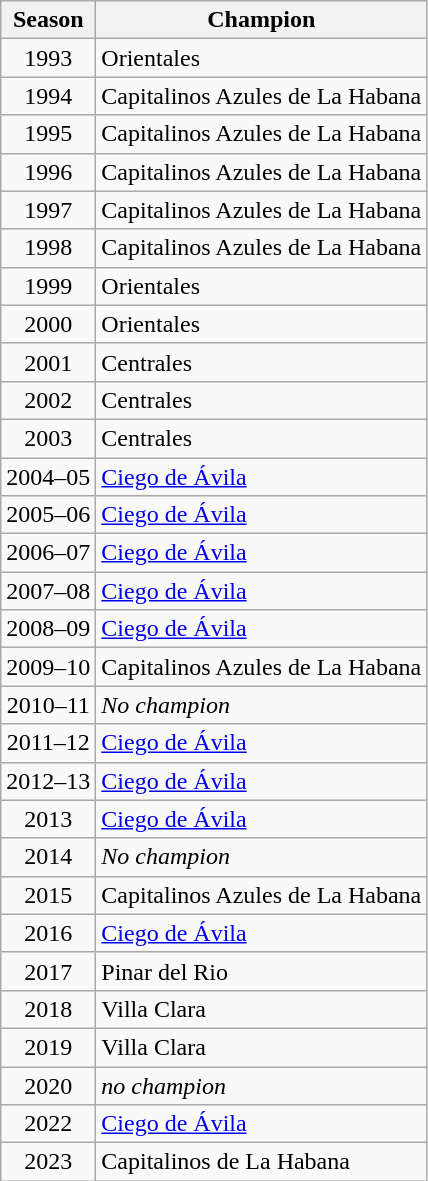<table class="wikitable">
<tr>
<th>Season</th>
<th>Champion</th>
</tr>
<tr>
<td style="text-align:center;">1993</td>
<td>Orientales</td>
</tr>
<tr>
<td style="text-align:center;">1994</td>
<td>Capitalinos Azules de La Habana</td>
</tr>
<tr>
<td style="text-align:center;">1995</td>
<td>Capitalinos Azules de La Habana</td>
</tr>
<tr>
<td style="text-align:center;">1996</td>
<td>Capitalinos Azules de La Habana</td>
</tr>
<tr>
<td style="text-align:center;">1997</td>
<td>Capitalinos Azules de La Habana</td>
</tr>
<tr>
<td style="text-align:center;">1998</td>
<td>Capitalinos Azules de La Habana</td>
</tr>
<tr>
<td style="text-align:center;">1999</td>
<td>Orientales</td>
</tr>
<tr>
<td style="text-align:center;">2000</td>
<td>Orientales</td>
</tr>
<tr>
<td style="text-align:center;">2001</td>
<td>Centrales</td>
</tr>
<tr>
<td style="text-align:center;">2002</td>
<td>Centrales</td>
</tr>
<tr>
<td style="text-align:center;">2003</td>
<td>Centrales</td>
</tr>
<tr>
<td style="text-align:center;">2004–05</td>
<td><a href='#'>Ciego de Ávila</a></td>
</tr>
<tr>
<td style="text-align:center;">2005–06</td>
<td><a href='#'>Ciego de Ávila</a></td>
</tr>
<tr>
<td style="text-align:center;">2006–07</td>
<td><a href='#'>Ciego de Ávila</a></td>
</tr>
<tr>
<td style="text-align:center;">2007–08</td>
<td><a href='#'>Ciego de Ávila</a></td>
</tr>
<tr>
<td style="text-align:center;">2008–09</td>
<td><a href='#'>Ciego de Ávila</a></td>
</tr>
<tr>
<td style="text-align:center;">2009–10</td>
<td>Capitalinos Azules de La Habana</td>
</tr>
<tr>
<td style="text-align:center;">2010–11</td>
<td><em>No champion</em></td>
</tr>
<tr>
<td style="text-align:center;">2011–12</td>
<td><a href='#'>Ciego de Ávila</a></td>
</tr>
<tr>
<td style="text-align:center;">2012–13</td>
<td><a href='#'>Ciego de Ávila</a></td>
</tr>
<tr>
<td style="text-align:center;">2013</td>
<td><a href='#'>Ciego de Ávila</a></td>
</tr>
<tr>
<td style="text-align:center;">2014</td>
<td><em>No champion</em></td>
</tr>
<tr>
<td style="text-align:center;">2015</td>
<td>Capitalinos Azules de La Habana</td>
</tr>
<tr>
<td style="text-align:center;">2016</td>
<td><a href='#'>Ciego de Ávila</a></td>
</tr>
<tr>
<td style="text-align:center;">2017</td>
<td>Pinar del Rio</td>
</tr>
<tr>
<td style="text-align:center;">2018</td>
<td>Villa Clara</td>
</tr>
<tr>
<td style="text-align:center;">2019</td>
<td>Villa Clara</td>
</tr>
<tr>
<td align=center>2020</td>
<td><em>no champion</em></td>
</tr>
<tr>
<td align=center>2022</td>
<td><a href='#'>Ciego de Ávila</a></td>
</tr>
<tr>
<td align=center>2023</td>
<td>Capitalinos de La Habana</td>
</tr>
</table>
